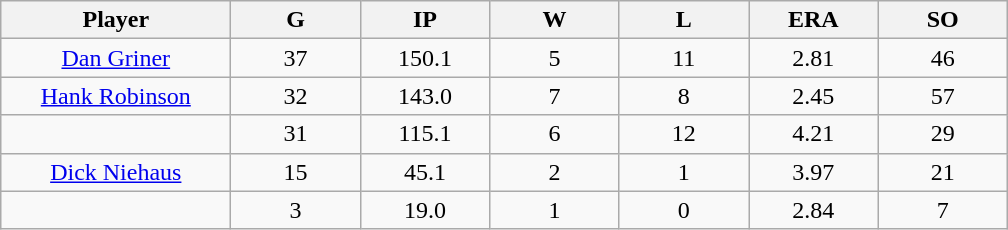<table class="wikitable sortable">
<tr>
<th bgcolor="#DDDDFF" width="16%">Player</th>
<th bgcolor="#DDDDFF" width="9%">G</th>
<th bgcolor="#DDDDFF" width="9%">IP</th>
<th bgcolor="#DDDDFF" width="9%">W</th>
<th bgcolor="#DDDDFF" width="9%">L</th>
<th bgcolor="#DDDDFF" width="9%">ERA</th>
<th bgcolor="#DDDDFF" width="9%">SO</th>
</tr>
<tr align="center">
<td><a href='#'>Dan Griner</a></td>
<td>37</td>
<td>150.1</td>
<td>5</td>
<td>11</td>
<td>2.81</td>
<td>46</td>
</tr>
<tr align=center>
<td><a href='#'>Hank Robinson</a></td>
<td>32</td>
<td>143.0</td>
<td>7</td>
<td>8</td>
<td>2.45</td>
<td>57</td>
</tr>
<tr align=center>
<td></td>
<td>31</td>
<td>115.1</td>
<td>6</td>
<td>12</td>
<td>4.21</td>
<td>29</td>
</tr>
<tr align="center">
<td><a href='#'>Dick Niehaus</a></td>
<td>15</td>
<td>45.1</td>
<td>2</td>
<td>1</td>
<td>3.97</td>
<td>21</td>
</tr>
<tr align=center>
<td></td>
<td>3</td>
<td>19.0</td>
<td>1</td>
<td>0</td>
<td>2.84</td>
<td>7</td>
</tr>
</table>
